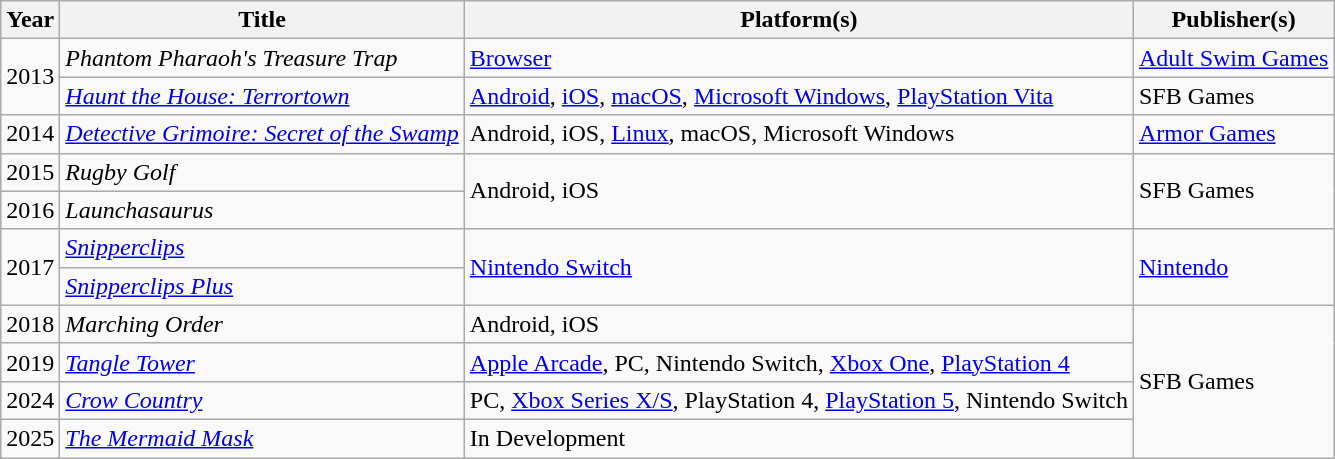<table class="wikitable sortable">
<tr>
<th>Year</th>
<th>Title</th>
<th>Platform(s)</th>
<th>Publisher(s)</th>
</tr>
<tr>
<td rowspan="2">2013</td>
<td><em>Phantom Pharaoh's Treasure Trap</em></td>
<td><a href='#'>Browser</a></td>
<td><a href='#'>Adult Swim Games</a></td>
</tr>
<tr>
<td><em><a href='#'>Haunt the House: Terrortown</a></em></td>
<td><a href='#'>Android</a>, <a href='#'>iOS</a>, <a href='#'>macOS</a>, <a href='#'>Microsoft Windows</a>, <a href='#'>PlayStation Vita</a></td>
<td>SFB Games</td>
</tr>
<tr>
<td>2014</td>
<td><em><a href='#'>Detective Grimoire: Secret of the Swamp</a></em></td>
<td>Android, iOS, <a href='#'>Linux</a>, macOS, Microsoft Windows</td>
<td><a href='#'>Armor Games</a></td>
</tr>
<tr>
<td>2015</td>
<td><em>Rugby Golf</em></td>
<td rowspan="2">Android, iOS</td>
<td rowspan="2">SFB Games</td>
</tr>
<tr>
<td>2016</td>
<td><em>Launchasaurus</em></td>
</tr>
<tr>
<td rowspan="2">2017</td>
<td><em><a href='#'>Snipperclips</a></em></td>
<td rowspan="2"><a href='#'>Nintendo Switch</a></td>
<td rowspan="2"><a href='#'>Nintendo</a></td>
</tr>
<tr>
<td><em><a href='#'>Snipperclips Plus</a></em></td>
</tr>
<tr>
<td>2018</td>
<td><em>Marching Order</em></td>
<td>Android, iOS</td>
<td rowspan="4">SFB Games</td>
</tr>
<tr>
<td>2019</td>
<td><em><a href='#'>Tangle Tower</a></em></td>
<td><a href='#'>Apple Arcade</a>, PC, Nintendo Switch, <a href='#'>Xbox One</a>, <a href='#'>PlayStation 4</a></td>
</tr>
<tr>
<td>2024</td>
<td><em><a href='#'>Crow Country</a></em></td>
<td>PC, <a href='#'>Xbox Series X/S</a>, PlayStation 4, <a href='#'>PlayStation 5</a>, Nintendo Switch</td>
</tr>
<tr>
<td>2025</td>
<td><em><a href='#'>The Mermaid Mask</a></em></td>
<td>In Development</td>
</tr>
</table>
